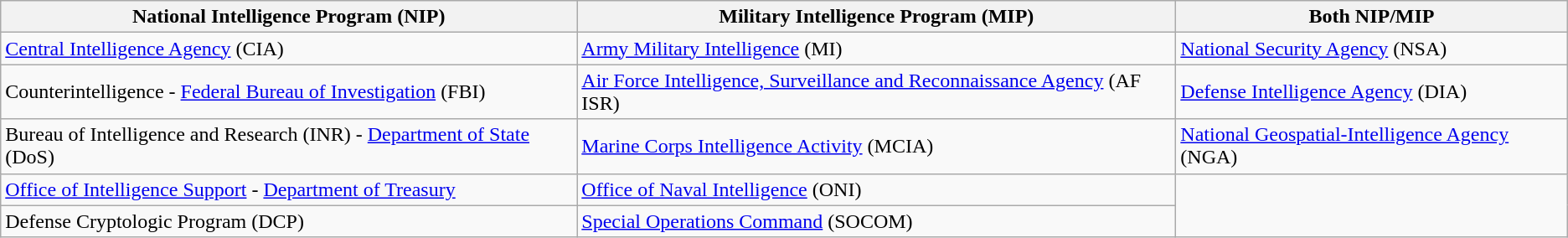<table class="wikitable">
<tr>
<th>National Intelligence Program (NIP)</th>
<th>Military Intelligence Program (MIP)</th>
<th>Both NIP/MIP</th>
</tr>
<tr>
<td><a href='#'>Central Intelligence Agency</a> (CIA)</td>
<td><a href='#'>Army Military Intelligence</a> (MI)</td>
<td><a href='#'>National Security Agency</a> (NSA)</td>
</tr>
<tr>
<td>Counterintelligence - <a href='#'>Federal Bureau of Investigation</a> (FBI)</td>
<td><a href='#'>Air Force Intelligence, Surveillance and Reconnaissance Agency</a> (AF ISR)</td>
<td><a href='#'>Defense Intelligence Agency</a> (DIA)</td>
</tr>
<tr>
<td>Bureau of Intelligence and Research (INR) - <a href='#'>Department of State</a> (DoS)</td>
<td><a href='#'>Marine Corps Intelligence Activity</a> (MCIA)</td>
<td><a href='#'>National Geospatial-Intelligence Agency</a> (NGA)</td>
</tr>
<tr>
<td><a href='#'>Office of Intelligence Support</a> - <a href='#'>Department of Treasury</a></td>
<td><a href='#'>Office of Naval Intelligence</a> (ONI)</td>
</tr>
<tr>
<td>Defense Cryptologic Program (DCP)</td>
<td><a href='#'>Special Operations Command</a> (SOCOM)</td>
</tr>
</table>
